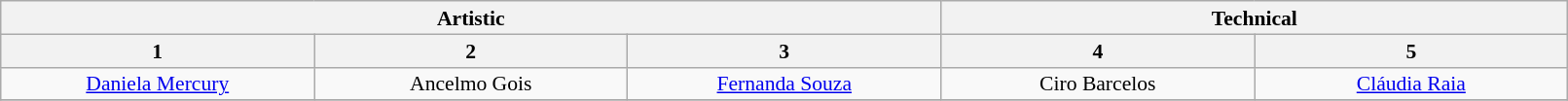<table class="wikitable" style="font-size:90%; line-height:16px; text-align:center" width="85%">
<tr>
<th colspan=3>Artistic</th>
<th colspan=2>Technical</th>
</tr>
<tr>
<th>1</th>
<th>2</th>
<th>3</th>
<th>4</th>
<th>5</th>
</tr>
<tr>
<td width=150><a href='#'>Daniela Mercury</a></td>
<td width=150>Ancelmo Gois</td>
<td width=150><a href='#'>Fernanda Souza</a></td>
<td width=150>Ciro Barcelos</td>
<td width=150><a href='#'>Cláudia Raia</a></td>
</tr>
<tr>
</tr>
</table>
